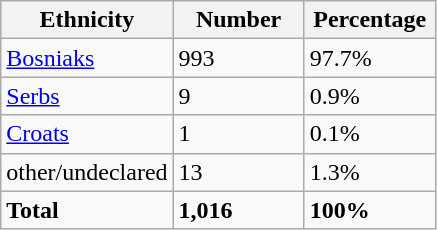<table class="wikitable">
<tr>
<th width="100px">Ethnicity</th>
<th width="80px">Number</th>
<th width="80px">Percentage</th>
</tr>
<tr>
<td><a href='#'>Bosniaks</a></td>
<td>993</td>
<td>97.7%</td>
</tr>
<tr>
<td><a href='#'>Serbs</a></td>
<td>9</td>
<td>0.9%</td>
</tr>
<tr>
<td><a href='#'>Croats</a></td>
<td>1</td>
<td>0.1%</td>
</tr>
<tr>
<td>other/undeclared</td>
<td>13</td>
<td>1.3%</td>
</tr>
<tr>
<td><strong>Total</strong></td>
<td><strong>1,016</strong></td>
<td><strong>100%</strong></td>
</tr>
</table>
